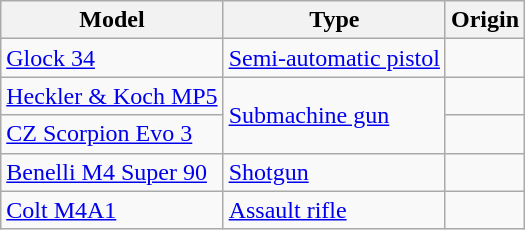<table class="wikitable">
<tr>
<th>Model</th>
<th>Type</th>
<th>Origin</th>
</tr>
<tr>
<td><a href='#'>Glock 34</a></td>
<td><a href='#'>Semi-automatic pistol</a></td>
<td></td>
</tr>
<tr>
<td><a href='#'>Heckler & Koch MP5</a></td>
<td rowspan="2"><a href='#'>Submachine gun</a></td>
<td></td>
</tr>
<tr>
<td><a href='#'>CZ Scorpion Evo 3</a></td>
<td></td>
</tr>
<tr>
<td><a href='#'>Benelli M4 Super 90</a></td>
<td><a href='#'>Shotgun</a></td>
<td></td>
</tr>
<tr>
<td><a href='#'>Colt M4A1</a></td>
<td><a href='#'>Assault rifle</a></td>
<td></td>
</tr>
</table>
